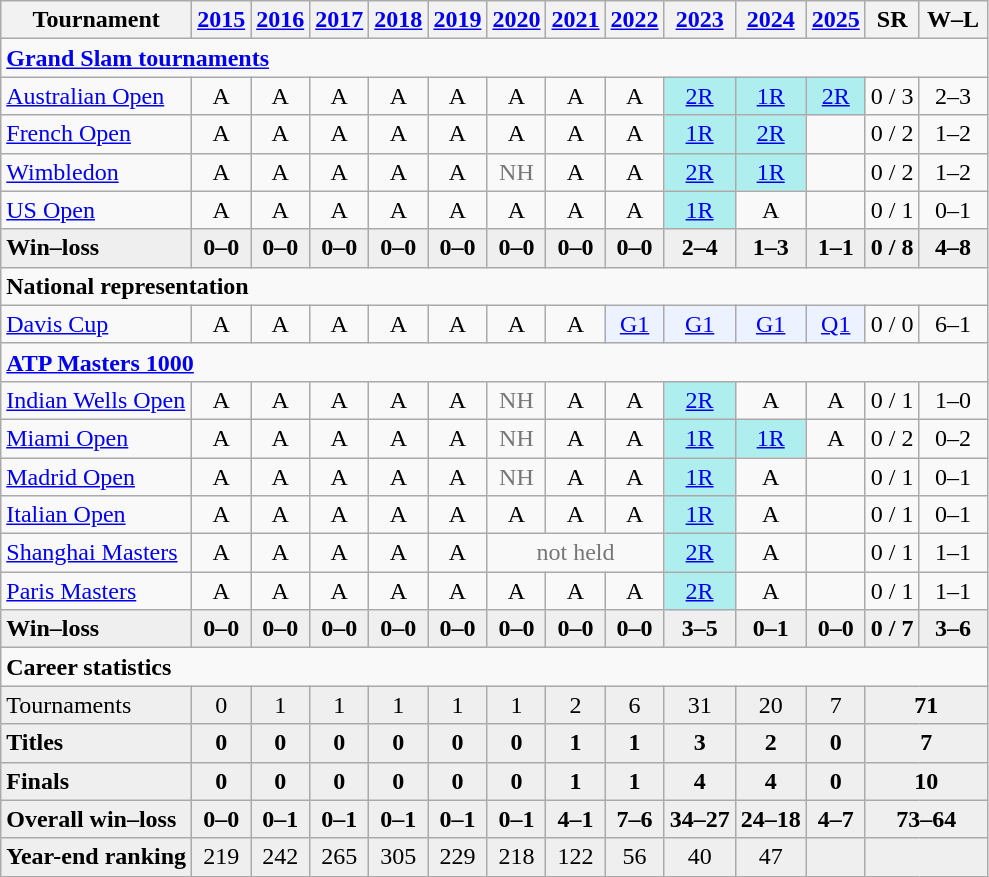<table class="wikitable nowrap" style=text-align:center>
<tr>
<th>Tournament</th>
<th><a href='#'>2015</a></th>
<th><a href='#'>2016</a></th>
<th><a href='#'>2017</a></th>
<th><a href='#'>2018</a></th>
<th><a href='#'>2019</a></th>
<th><a href='#'>2020</a></th>
<th><a href='#'>2021</a></th>
<th><a href='#'>2022</a></th>
<th><a href='#'>2023</a></th>
<th><a href='#'>2024</a></th>
<th><a href='#'>2025</a></th>
<th>SR</th>
<th width=38>W–L</th>
</tr>
<tr>
<td colspan=14 align=left><strong><a href='#'>Grand Slam tournaments</a></strong></td>
</tr>
<tr>
<td align=left><a href='#'>Australian Open</a></td>
<td>A</td>
<td>A</td>
<td>A</td>
<td>A</td>
<td>A</td>
<td>A</td>
<td>A</td>
<td>A</td>
<td bgcolor=afeeee><a href='#'>2R</a></td>
<td bgcolor=afeeee><a href='#'>1R</a></td>
<td bgcolor=afeeee><a href='#'>2R</a></td>
<td>0 / 3</td>
<td>2–3</td>
</tr>
<tr>
<td align=left><a href='#'>French Open</a></td>
<td>A</td>
<td>A</td>
<td>A</td>
<td>A</td>
<td>A</td>
<td>A</td>
<td>A</td>
<td>A</td>
<td bgcolor=afeeee><a href='#'>1R</a></td>
<td bgcolor=afeeee><a href='#'>2R</a></td>
<td></td>
<td>0 / 2</td>
<td>1–2</td>
</tr>
<tr>
<td align=left><a href='#'>Wimbledon</a></td>
<td>A</td>
<td>A</td>
<td>A</td>
<td>A</td>
<td>A</td>
<td style=color:#767676>NH</td>
<td>A</td>
<td>A</td>
<td bgcolor=afeeee><a href='#'>2R</a></td>
<td bgcolor=afeeee><a href='#'>1R</a></td>
<td></td>
<td>0 / 2</td>
<td>1–2</td>
</tr>
<tr>
<td align=left><a href='#'>US Open</a></td>
<td>A</td>
<td>A</td>
<td>A</td>
<td>A</td>
<td>A</td>
<td>A</td>
<td>A</td>
<td>A</td>
<td bgcolor=afeeee><a href='#'>1R</a></td>
<td>A</td>
<td></td>
<td>0 / 1</td>
<td>0–1</td>
</tr>
<tr style=font-weight:bold;background:#efefef>
<td style=text-align:left>Win–loss</td>
<td>0–0</td>
<td>0–0</td>
<td>0–0</td>
<td>0–0</td>
<td>0–0</td>
<td>0–0</td>
<td>0–0</td>
<td>0–0</td>
<td>2–4</td>
<td>1–3</td>
<td>1–1</td>
<td>0 / 8</td>
<td>4–8</td>
</tr>
<tr>
<td colspan=14 align="left"><strong>National representation</strong></td>
</tr>
<tr>
<td align=left><a href='#'>Davis Cup</a></td>
<td>A</td>
<td>A</td>
<td>A</td>
<td>A</td>
<td>A</td>
<td>A</td>
<td>A</td>
<td bgcolor=ecf2ff><a href='#'>G1</a></td>
<td bgcolor=ecf2ff><a href='#'>G1</a></td>
<td bgcolor=ecf2ff><a href='#'>G1</a></td>
<td bgcolor=ecf2ff><a href='#'>Q1</a></td>
<td>0 / 0</td>
<td>6–1</td>
</tr>
<tr>
<td colspan=14 align="left"><strong><a href='#'>ATP Masters 1000</a></strong></td>
</tr>
<tr>
<td align=left><a href='#'>Indian Wells Open</a></td>
<td>A</td>
<td>A</td>
<td>A</td>
<td>A</td>
<td>A</td>
<td style=color:#767676>NH</td>
<td>A</td>
<td>A</td>
<td bgcolor=afeeee><a href='#'>2R</a></td>
<td>A</td>
<td>A</td>
<td>0 / 1</td>
<td>1–0</td>
</tr>
<tr>
<td align=left><a href='#'>Miami Open</a></td>
<td>A</td>
<td>A</td>
<td>A</td>
<td>A</td>
<td>A</td>
<td style=color:#767676>NH</td>
<td>A</td>
<td>A</td>
<td bgcolor=afeeee><a href='#'>1R</a></td>
<td bgcolor=afeeee><a href='#'>1R</a></td>
<td>A</td>
<td>0 / 2</td>
<td>0–2</td>
</tr>
<tr>
<td align=left><a href='#'>Madrid Open</a></td>
<td>A</td>
<td>A</td>
<td>A</td>
<td>A</td>
<td>A</td>
<td style=color:#767676>NH</td>
<td>A</td>
<td>A</td>
<td bgcolor=afeeee><a href='#'>1R</a></td>
<td>A</td>
<td></td>
<td>0 / 1</td>
<td>0–1</td>
</tr>
<tr>
<td align=left><a href='#'>Italian Open</a></td>
<td>A</td>
<td>A</td>
<td>A</td>
<td>A</td>
<td>A</td>
<td>A</td>
<td>A</td>
<td>A</td>
<td bgcolor=afeeee><a href='#'>1R</a></td>
<td>A</td>
<td></td>
<td>0 / 1</td>
<td>0–1</td>
</tr>
<tr>
<td align=left><a href='#'>Shanghai Masters</a></td>
<td>A</td>
<td>A</td>
<td>A</td>
<td>A</td>
<td>A</td>
<td colspan=3 style=color:#767676>not held</td>
<td bgcolor=afeeee><a href='#'>2R</a></td>
<td>A</td>
<td></td>
<td>0 / 1</td>
<td>1–1</td>
</tr>
<tr>
<td align=left><a href='#'>Paris Masters</a></td>
<td>A</td>
<td>A</td>
<td>A</td>
<td>A</td>
<td>A</td>
<td>A</td>
<td>A</td>
<td>A</td>
<td bgcolor=afeeee><a href='#'>2R</a></td>
<td>A</td>
<td></td>
<td>0 / 1</td>
<td>1–1</td>
</tr>
<tr style=font-weight:bold;background:#efefef>
<td style=text-align:left>Win–loss</td>
<td>0–0</td>
<td>0–0</td>
<td>0–0</td>
<td>0–0</td>
<td>0–0</td>
<td>0–0</td>
<td>0–0</td>
<td>0–0</td>
<td>3–5</td>
<td>0–1</td>
<td>0–0</td>
<td>0 / 7</td>
<td>3–6</td>
</tr>
<tr>
<td colspan=14 align=left><strong>Career statistics</strong></td>
</tr>
<tr bgcolor=efefef>
<td align=left>Tournaments</td>
<td>0</td>
<td>1</td>
<td>1</td>
<td>1</td>
<td>1</td>
<td>1</td>
<td>2</td>
<td>6</td>
<td>31</td>
<td>20</td>
<td>7</td>
<td colspan=2><strong>71</strong></td>
</tr>
<tr style="font-weight:bold;background:#efefef">
<td style=text-align:left>Titles</td>
<td>0</td>
<td>0</td>
<td>0</td>
<td>0</td>
<td>0</td>
<td>0</td>
<td>1</td>
<td>1</td>
<td>3</td>
<td>2</td>
<td>0</td>
<td colspan=2>7</td>
</tr>
<tr style="font-weight:bold;background:#efefef">
<td style=text-align:left>Finals</td>
<td>0</td>
<td>0</td>
<td>0</td>
<td>0</td>
<td>0</td>
<td>0</td>
<td>1</td>
<td>1</td>
<td>4</td>
<td>4</td>
<td>0</td>
<td colspan=2>10</td>
</tr>
<tr style=font-weight:bold;background:#efefef>
<td style=text-align:left>Overall win–loss</td>
<td>0–0</td>
<td>0–1</td>
<td>0–1</td>
<td>0–1</td>
<td>0–1</td>
<td>0–1</td>
<td>4–1</td>
<td>7–6</td>
<td>34–27</td>
<td>24–18</td>
<td>4–7</td>
<td colspan=2>73–64</td>
</tr>
<tr bgcolor=efefef>
<td align=left><strong>Year-end ranking</strong></td>
<td>219</td>
<td>242</td>
<td>265</td>
<td>305</td>
<td>229</td>
<td>218</td>
<td>122</td>
<td>56</td>
<td>40</td>
<td>47</td>
<td></td>
<td colspan=2><strong></strong></td>
</tr>
</table>
